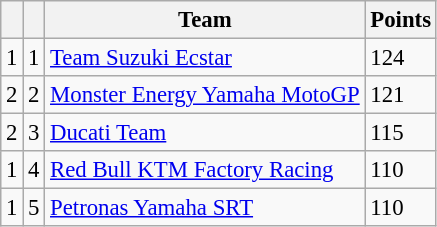<table class="wikitable" style="font-size: 95%;">
<tr>
<th></th>
<th></th>
<th>Team</th>
<th>Points</th>
</tr>
<tr>
<td> 1</td>
<td align=center>1</td>
<td> <a href='#'>Team Suzuki Ecstar</a></td>
<td align=left>124</td>
</tr>
<tr>
<td> 2</td>
<td align=center>2</td>
<td> <a href='#'>Monster Energy Yamaha MotoGP</a></td>
<td align=left>121</td>
</tr>
<tr>
<td> 2</td>
<td align=center>3</td>
<td> <a href='#'>Ducati Team</a></td>
<td align=left>115</td>
</tr>
<tr>
<td> 1</td>
<td align=center>4</td>
<td> <a href='#'>Red Bull KTM Factory Racing</a></td>
<td align=left>110</td>
</tr>
<tr>
<td> 1</td>
<td align=center>5</td>
<td> <a href='#'>Petronas Yamaha SRT</a></td>
<td align=left>110</td>
</tr>
</table>
